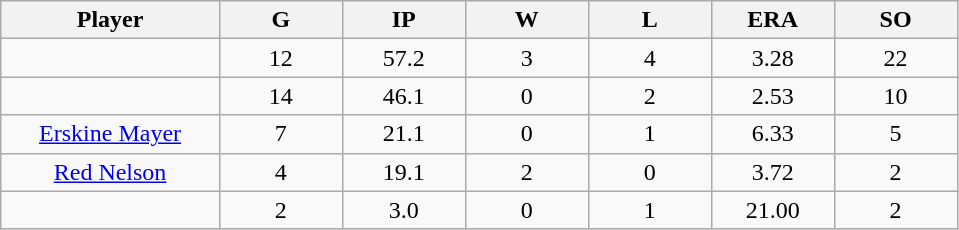<table class="wikitable sortable">
<tr>
<th bgcolor="#DDDDFF" width="16%">Player</th>
<th bgcolor="#DDDDFF" width="9%">G</th>
<th bgcolor="#DDDDFF" width="9%">IP</th>
<th bgcolor="#DDDDFF" width="9%">W</th>
<th bgcolor="#DDDDFF" width="9%">L</th>
<th bgcolor="#DDDDFF" width="9%">ERA</th>
<th bgcolor="#DDDDFF" width="9%">SO</th>
</tr>
<tr align="center">
<td></td>
<td>12</td>
<td>57.2</td>
<td>3</td>
<td>4</td>
<td>3.28</td>
<td>22</td>
</tr>
<tr align="center">
<td></td>
<td>14</td>
<td>46.1</td>
<td>0</td>
<td>2</td>
<td>2.53</td>
<td>10</td>
</tr>
<tr align="center">
<td><a href='#'>Erskine Mayer</a></td>
<td>7</td>
<td>21.1</td>
<td>0</td>
<td>1</td>
<td>6.33</td>
<td>5</td>
</tr>
<tr align=center>
<td><a href='#'>Red Nelson</a></td>
<td>4</td>
<td>19.1</td>
<td>2</td>
<td>0</td>
<td>3.72</td>
<td>2</td>
</tr>
<tr align=center>
<td></td>
<td>2</td>
<td>3.0</td>
<td>0</td>
<td>1</td>
<td>21.00</td>
<td>2</td>
</tr>
</table>
